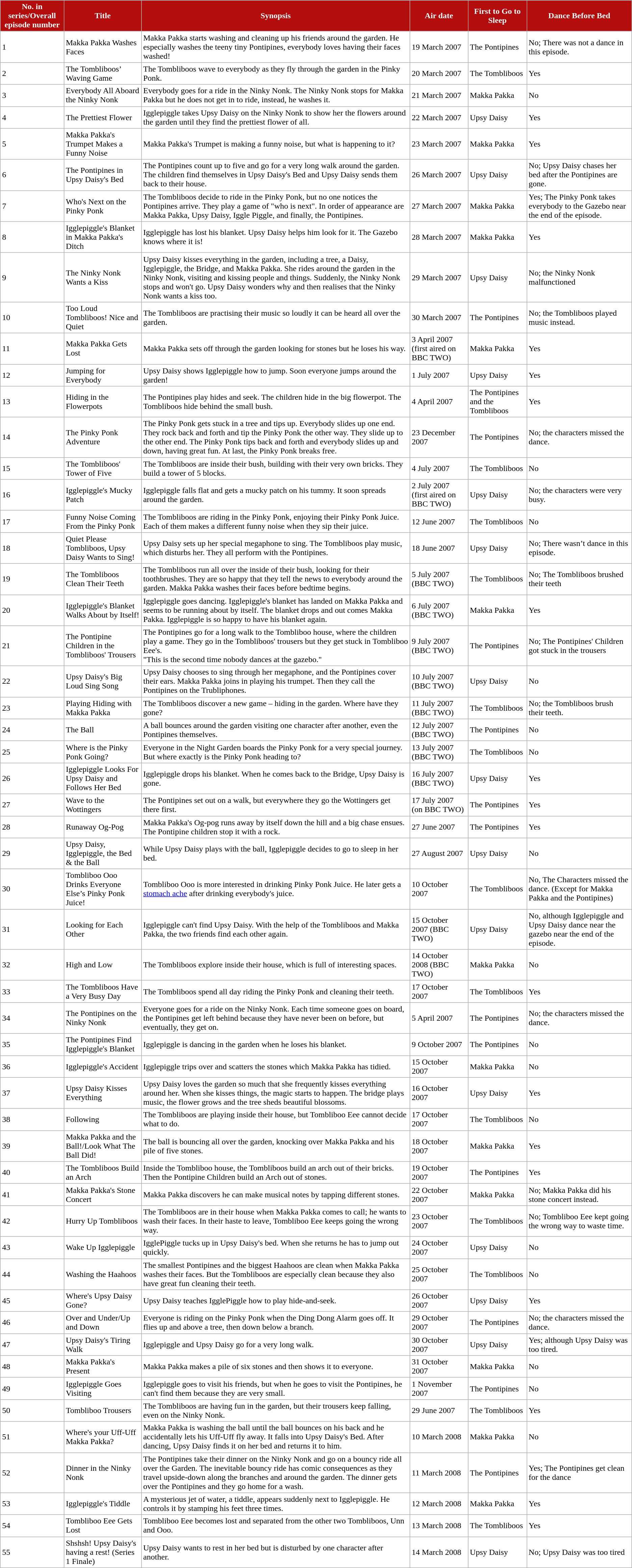<table class="wikitable" style="background:white;">
<tr>
<th style="background-color:#B30C0C; color:#fff;">No. in<br>series/Overall episode number</th>
<th style="background-color:#B30C0C; color:#fff;">Title</th>
<th style="background-color:#B30C0C; color:#fff;">Synopsis</th>
<th style="background-color:#B30C0C; color:#fff;">Air date</th>
<th style="background-color:#B30C0C; color:#fff;">First to Go to Sleep</th>
<th style="background-color:#B30C0C; color:#fff;">Dance Before Bed</th>
</tr>
<tr>
<td>1</td>
<td>Makka Pakka Washes Faces</td>
<td>Makka Pakka starts washing and cleaning up his friends around the garden. He especially washes the teeny tiny Pontipines, everybody loves having their faces washed!</td>
<td>19 March 2007</td>
<td>The Pontipines</td>
<td>No; There was not a dance in this episode.</td>
</tr>
<tr>
<td>2</td>
<td>The Tombliboos’ Waving Game</td>
<td>The Tombliboos wave to everybody as they fly through the garden in the Pinky Ponk.</td>
<td>20 March 2007</td>
<td>The Tombliboos</td>
<td>Yes</td>
</tr>
<tr>
<td>3</td>
<td>Everybody All Aboard the Ninky Nonk</td>
<td>Everybody goes for a ride in the Ninky Nonk. The Ninky Nonk stops for Makka Pakka but he does not get in to ride, instead, he washes it.</td>
<td>21 March 2007</td>
<td>Makka Pakka</td>
<td>No</td>
</tr>
<tr>
<td>4</td>
<td>The Prettiest Flower</td>
<td>Igglepiggle takes Upsy Daisy on the Ninky Nonk to show her the flowers around the garden until they find the prettiest flower of all.</td>
<td>22 March 2007</td>
<td>Upsy Daisy</td>
<td>Yes</td>
</tr>
<tr>
<td>5</td>
<td>Makka Pakka's Trumpet Makes a Funny Noise</td>
<td>Makka Pakka's Trumpet is making a funny noise, but what is happening to it?</td>
<td>23 March 2007</td>
<td>Makka Pakka</td>
<td>Yes</td>
</tr>
<tr>
<td>6</td>
<td>The Pontipines in Upsy Daisy's Bed</td>
<td>The Pontipines count up to five and go for a very long walk around the garden. The children find themselves in Upsy Daisy's Bed and Upsy Daisy sends them back to their house.</td>
<td>26 March 2007</td>
<td>Upsy Daisy</td>
<td>No; Upsy Daisy chases her bed after the Pontipines are gone.</td>
</tr>
<tr>
<td>7</td>
<td>Who's Next on the Pinky Ponk</td>
<td>The Tombliboos decide to ride in the Pinky Ponk, but no one notices the Pontipines arrive. They play a game of "who is next". In order of appearance are Makka Pakka, Upsy Daisy, Iggle Piggle, and finally, the Pontipines.</td>
<td>27 March 2007</td>
<td>Makka Pakka</td>
<td>Yes; The Pinky Ponk takes everybody to the Gazebo near the end of the episode.</td>
</tr>
<tr>
<td>8</td>
<td>Igglepiggle's Blanket in Makka Pakka's Ditch</td>
<td>Igglepiggle has lost his blanket. Upsy Daisy helps him look for it. The Gazebo knows where it is!</td>
<td>28 March 2007</td>
<td>Makka Pakka</td>
<td>Yes</td>
</tr>
<tr>
<td>9</td>
<td>The Ninky Nonk Wants a Kiss</td>
<td>Upsy Daisy kisses everything in the garden, including a tree, a Daisy, Igglepiggle, the Bridge, and Makka Pakka. She rides around the garden in the Ninky Nonk, visiting and kissing people and things. Suddenly, the Ninky Nonk stops and won't go. Upsy Daisy wonders why and then realises that the Ninky Nonk wants a kiss too.</td>
<td>29 March 2007</td>
<td>Upsy Daisy</td>
<td>No; the Ninky Nonk malfunctioned</td>
</tr>
<tr>
<td>10</td>
<td>Too Loud Tombliboos! Nice and Quiet</td>
<td>The Tombliboos are practising their music so loudly it can be heard all over the garden.</td>
<td>30 March 2007</td>
<td>The Pontipines</td>
<td>No; the Tombliboos played music instead.</td>
</tr>
<tr>
<td>11</td>
<td>Makka Pakka Gets Lost</td>
<td>Makka Pakka sets off through the garden looking for stones but he loses his way.</td>
<td>3 April 2007 (first aired on BBC TWO)</td>
<td>Makka Pakka</td>
<td>Yes</td>
</tr>
<tr>
<td>12</td>
<td>Jumping for Everybody</td>
<td>Upsy Daisy shows Igglepiggle how to jump. Soon everyone jumps around the garden!</td>
<td>1 July 2007</td>
<td>Upsy Daisy</td>
<td>Yes</td>
</tr>
<tr>
<td>13</td>
<td>Hiding in the Flowerpots</td>
<td>The Pontipines play hides and seek. The children hide in the big flowerpot. The Tombliboos hide behind the small bush.</td>
<td>4 April 2007</td>
<td>The Pontipines and the Tombliboos</td>
<td>Yes</td>
</tr>
<tr>
<td>14</td>
<td>The Pinky Ponk Adventure</td>
<td>The Pinky Ponk gets stuck in a tree and tips up. Everybody slides up one end. They rock back and forth and tip the Pinky Ponk the other way. They slide up to the other end. The Pinky Ponk tips back and forth and everybody slides up and down, having great fun. At last, the Pinky Ponk breaks free.</td>
<td>23 December 2007</td>
<td>The Pontipines</td>
<td>No; the characters missed the dance.</td>
</tr>
<tr>
<td>15</td>
<td>The Tombliboos' Tower of Five</td>
<td>The Tombliboos are inside their bush, building with their very own bricks. They build a tower of 5 blocks.</td>
<td>4 July 2007</td>
<td>The Tombliboos</td>
<td>No</td>
</tr>
<tr>
<td>16</td>
<td>Igglepiggle's Mucky Patch</td>
<td>Igglepiggle falls flat and gets a mucky patch on his tummy. It soon spreads around the garden.</td>
<td>2 July 2007 (first aired on BBC TWO)</td>
<td>Upsy Daisy</td>
<td>No; the characters were very busy.</td>
</tr>
<tr>
<td>17</td>
<td>Funny Noise Coming From the Pinky Ponk</td>
<td>The Tombliboos are riding in the Pinky Ponk, enjoying their Pinky Ponk Juice. Each of them makes a different funny noise when they sip their juice.</td>
<td>12 June 2007</td>
<td>The Tombliboos</td>
<td>No</td>
</tr>
<tr>
<td>18</td>
<td>Quiet Please Tombliboos, Upsy Daisy Wants to Sing!</td>
<td>Upsy Daisy sets up her special megaphone to sing. The Tombliboos play music, which disturbs her. They all perform with the Pontipines.</td>
<td>18 June 2007</td>
<td>Upsy Daisy</td>
<td>No; There wasn’t dance in this episode.</td>
</tr>
<tr>
<td>19</td>
<td>The Tombliboos Clean Their Teeth</td>
<td>The Tombliboos run all over the inside of their bush, looking for their toothbrushes. They are so happy that they tell the news to everybody around the garden. Makka Pakka washes their faces before bedtime begins.</td>
<td>5 July 2007 (BBC TWO)</td>
<td>The Tombliboos</td>
<td>No; The Tombliboos brushed their teeth</td>
</tr>
<tr>
<td>20</td>
<td>Igglepiggle's Blanket Walks About by Itself!</td>
<td>Igglepiggle goes dancing. Igglepiggle's blanket has landed on Makka Pakka and seems to be running about by itself. The blanket drops and out comes Makka Pakka. Igglepiggle is so happy to have his blanket again.</td>
<td>6 July 2007 (BBC TWO)</td>
<td>Makka Pakka</td>
<td>Yes</td>
</tr>
<tr>
<td>21</td>
<td>The Pontipine Children in the Tombliboos' Trousers</td>
<td>The Pontipines go for a long walk to the Tombliboo house, where the children play a game. They go in the Tombliboos' trousers but they get stuck in Tombliboo Eee's.<br>"This is the second time nobody dances at the gazebo."</td>
<td>9 July 2007 (BBC TWO)</td>
<td>The Pontipines</td>
<td>No; The Pontipines' Children got stuck in the trousers</td>
</tr>
<tr>
<td>22</td>
<td>Upsy Daisy's Big Loud Sing Song</td>
<td>Upsy Daisy chooses to sing through her megaphone, and the Pontipines cover their ears. Makka Pakka joins in playing his trumpet. Then they call the Pontipines on the Trubliphones.</td>
<td>10 July 2007 (BBC TWO)</td>
<td>Upsy Daisy</td>
<td>No</td>
</tr>
<tr>
<td>23</td>
<td>Playing Hiding with Makka Pakka</td>
<td>The Tombliboos discover a new game – hiding in the garden. Where have they gone?</td>
<td>11 July 2007 (BBC TWO)</td>
<td>The Tombliboos</td>
<td>No; the Tombliboos brush their teeth.</td>
</tr>
<tr>
<td>24</td>
<td>The Ball</td>
<td>A ball bounces around the garden visiting one character after another, even the Pontipines themselves.</td>
<td>12 July 2007 (BBC TWO)</td>
<td>The Pontipines</td>
<td>No</td>
</tr>
<tr>
<td>25</td>
<td>Where is the Pinky Ponk Going?</td>
<td>Everyone in the Night Garden boards the Pinky Ponk for a very special journey. But where exactly is the Pinky Ponk heading to?</td>
<td>13 July 2007 (BBC TWO)</td>
<td>The Tombliboos</td>
<td>No</td>
</tr>
<tr>
<td>26</td>
<td>Igglepiggle Looks For Upsy Daisy and Follows Her Bed</td>
<td>Igglepiggle drops his blanket. When he comes back to the Bridge, Upsy Daisy is gone.</td>
<td>16 July 2007 (BBC TWO)</td>
<td>Upsy Daisy</td>
<td>Yes</td>
</tr>
<tr>
<td>27</td>
<td>Wave to the Wottingers</td>
<td>The Pontipines set out on a walk, but everywhere they go the Wottingers get there first.</td>
<td>17 July 2007 (on BBC TWO)</td>
<td>The Pontipines</td>
<td>Yes</td>
</tr>
<tr>
<td>28</td>
<td>Runaway Og-Pog</td>
<td>Makka Pakka's Og-pog runs away by itself down the hill and a big chase ensues. The Pontipine children stop it with a rock.</td>
<td>27 June 2007</td>
<td>The Pontipines</td>
<td>Yes</td>
</tr>
<tr>
<td>29</td>
<td>Upsy Daisy, Igglepiggle, the Bed & the Ball</td>
<td>While Upsy Daisy plays with the ball, Igglepiggle decides to go to sleep in her bed.</td>
<td>27 August 2007</td>
<td>Upsy Daisy</td>
<td>No</td>
</tr>
<tr>
<td>30</td>
<td>Tombliboo Ooo Drinks Everyone Else’s Pinky Ponk Juice!</td>
<td>Tombliboo Ooo is more interested in drinking Pinky Ponk Juice. He later gets a <a href='#'>stomach ache</a> after drinking everybody's juice.</td>
<td>10 October 2007</td>
<td>The Tombliboos</td>
<td>No, The Characters missed the dance. (Except for Makka Pakka and the Pontipines)</td>
</tr>
<tr>
<td>31</td>
<td>Looking for Each Other</td>
<td>Igglepiggle can't find Upsy Daisy. With the help of the Tombliboos and Makka Pakka, the two friends find each other again.</td>
<td>15 October 2007 (BBC TWO)</td>
<td>Upsy Daisy</td>
<td>No, although Igglepiggle and Upsy Daisy dance near the gazebo near the end of the episode.</td>
</tr>
<tr>
<td>32</td>
<td>High and Low</td>
<td>The Tombliboos explore inside their house, which is full of interesting spaces.</td>
<td>14 October 2008 (BBC TWO)</td>
<td>Makka Pakka</td>
<td>No</td>
</tr>
<tr>
<td>33</td>
<td>The Tombliboos Have a Very Busy Day</td>
<td>The Tombliboos spend all day riding the Pinky Ponk and cleaning their teeth.</td>
<td>17 October 2007</td>
<td>The Tombliboos</td>
<td>Yes</td>
</tr>
<tr>
<td>34</td>
<td>The Pontipines on the Ninky Nonk</td>
<td>Everyone goes for a ride on the Ninky Nonk. Each time someone goes on board, the Pontipines get left behind because they have never been on before, but eventually, they get on.</td>
<td>5 April 2007</td>
<td>The Pontipines</td>
<td>No; the characters missed the dance.</td>
</tr>
<tr>
<td>35</td>
<td>The Pontipines Find Igglepiggle's Blanket</td>
<td>Igglepiggle is dancing in the garden when he loses his blanket.</td>
<td>9 October 2007</td>
<td>The Pontipines</td>
<td>No</td>
</tr>
<tr>
<td>36</td>
<td>Igglepiggle's Accident</td>
<td>Igglepiggle trips over and scatters the stones which Makka Pakka has tidied.</td>
<td>15 October 2007</td>
<td>Makka Pakka</td>
<td>No</td>
</tr>
<tr>
<td>37</td>
<td>Upsy Daisy Kisses Everything</td>
<td>Upsy Daisy loves the garden so much that she frequently kisses everything around her. When she kisses things, the magic starts to happen. The bridge plays music, the flower grows and the tree sheds beautiful blossoms.</td>
<td>16 October 2007</td>
<td>Upsy Daisy</td>
<td>Yes</td>
</tr>
<tr>
<td>38</td>
<td>Following</td>
<td>The Tombliboos are playing inside their house, but Tombliboo Eee cannot decide what to do.</td>
<td>17 October 2007</td>
<td>The Tombliboos</td>
<td>No</td>
</tr>
<tr>
<td>39</td>
<td>Makka Pakka and the Ball!/Look What The Ball Did!</td>
<td>The ball is bouncing all over the garden, knocking over Makka Pakka and his pile of five stones.</td>
<td>18 October 2007</td>
<td>Makka Pakka</td>
<td>Yes</td>
</tr>
<tr>
<td>40</td>
<td>The Tombliboos Build an Arch</td>
<td>Inside the Tombliboo house, the Tombliboos build an arch out of their bricks. Then the Pontipine Children build an Arch out of stones.</td>
<td>19 October 2007</td>
<td>The Pontipines</td>
<td>Yes</td>
</tr>
<tr>
<td>41</td>
<td>Makka Pakka's Stone Concert</td>
<td>Makka Pakka discovers he can make musical notes by tapping different stones.</td>
<td>22 October 2007</td>
<td>Makka Pakka</td>
<td>No; Makka Pakka did his stone concert instead.</td>
</tr>
<tr>
<td>42</td>
<td>Hurry Up Tombliboos</td>
<td>The Tombliboos are in their house when Makka Pakka comes to call; he wants to wash their faces. In their haste to leave, Tombliboo Eee keeps going the wrong way.</td>
<td>23 October 2007</td>
<td>The Tombliboos</td>
<td>No; Tombliboo Eee kept going the wrong way to waste time.</td>
</tr>
<tr>
<td>43</td>
<td>Wake Up Igglepiggle</td>
<td>IgglePiggle tucks up in Upsy Daisy's bed. When she returns he has to jump out quickly.</td>
<td>24 October 2007</td>
<td>Upsy Daisy</td>
<td>No</td>
</tr>
<tr>
<td>44</td>
<td>Washing the Haahoos</td>
<td>The smallest Pontipines and the biggest Haahoos are clean when Makka Pakka washes their faces. But the Tombliboos are especially clean because they also have great fun cleaning their teeth.</td>
<td>25 October 2007</td>
<td>The Tombliboos</td>
<td>No</td>
</tr>
<tr>
<td>45</td>
<td>Where's Upsy Daisy Gone?</td>
<td>Upsy Daisy teaches IgglePiggle how to play hide-and-seek.</td>
<td>26 October 2007</td>
<td>Upsy Daisy</td>
<td>Yes</td>
</tr>
<tr>
<td>46</td>
<td>Over and Under/Up and Down</td>
<td>Everyone is riding on the Pinky Ponk when the Ding Dong Alarm goes off. It flies up and above a tree, then down below a branch.</td>
<td>29 October 2007</td>
<td>The Pontipines</td>
<td>No; the characters missed the dance.</td>
</tr>
<tr>
<td>47</td>
<td>Upsy Daisy's Tiring Walk</td>
<td>Igglepiggle and Upsy Daisy go for a very long walk.</td>
<td>30 October 2007</td>
<td>Upsy Daisy</td>
<td>Yes; although Upsy Daisy was too tired.</td>
</tr>
<tr>
<td>48</td>
<td>Makka Pakka's Present</td>
<td>Makka Pakka makes a pile of six stones and then shows it to everyone.</td>
<td>31 October 2007</td>
<td>Makka Pakka</td>
<td>No</td>
</tr>
<tr>
<td>49</td>
<td>Igglepiggle Goes Visiting</td>
<td>Igglepiggle goes to visit his friends, but when he goes to visit the Pontipines, he can't find them because they are very small.</td>
<td>1 November 2007</td>
<td>The Pontipines</td>
<td>No</td>
</tr>
<tr>
<td>50</td>
<td>Tombliboo Trousers</td>
<td>The Tombliboos are having fun in the garden, but their trousers keep falling, even on the Ninky Nonk.</td>
<td>29 June 2007</td>
<td>The Tombliboos</td>
<td>Yes</td>
</tr>
<tr>
<td>51</td>
<td>Where's your Uff-Uff Makka Pakka?</td>
<td>Makka Pakka is washing the ball until the ball bounces on his back and he accidentally lets his Uff-Uff fly away. It falls into Upsy Daisy's Bed. After dancing, Upsy Daisy finds it on her bed and returns it to him.</td>
<td>10 March 2008</td>
<td>Makka Pakka</td>
<td>No</td>
</tr>
<tr>
<td>52</td>
<td>Dinner in the Ninky Nonk</td>
<td>The Pontipines take their dinner on the Ninky Nonk and go on a bouncy ride all over the Garden. The inevitable bouncy ride has comic consequences as they travel upside-down along the branches and around the garden. The dinner gets over the Pontipines and they go home for a wash.</td>
<td>11 March 2008</td>
<td>The Pontipines</td>
<td>Yes; The Pontipines get clean for the dance</td>
</tr>
<tr>
<td>53</td>
<td>Igglepiggle's Tiddle</td>
<td>A mysterious jet of water, a tiddle, appears suddenly next to Igglepiggle. He controls it by stamping his feet three times.</td>
<td>12 March 2008</td>
<td>Makka Pakka</td>
<td>Yes</td>
</tr>
<tr>
<td>54</td>
<td>Tombliboo Eee Gets Lost</td>
<td>Tombliboo Eee becomes lost and separated from the other two Tombliboos, Unn and Ooo.</td>
<td>13 March 2008</td>
<td>The Tombliboos</td>
<td>Yes</td>
</tr>
<tr>
<td>55</td>
<td>Shshsh! Upsy Daisy's having a rest! (Series 1 Finale)</td>
<td>Upsy Daisy wants to rest in her bed but is disturbed by one character after another.</td>
<td>14 March 2008</td>
<td>Upsy Daisy</td>
<td>No; Upsy Daisy was too tired</td>
</tr>
</table>
